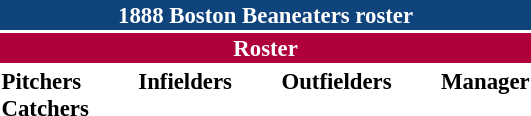<table class="toccolours" style="font-size: 95%;">
<tr>
<th colspan="10" style="background-color: #0f437c; color: white; text-align: center;">1888 Boston Beaneaters roster</th>
</tr>
<tr>
<td colspan="10" style="background-color: #af0039; color: white; text-align: center;"><strong>Roster</strong></td>
</tr>
<tr>
<td valign="top"><strong>Pitchers</strong><br>




<strong>Catchers</strong>



</td>
<td width="25px"></td>
<td valign="top"><strong>Infielders</strong><br>







</td>
<td width="25px"></td>
<td valign="top"><strong>Outfielders</strong><br>




</td>
<td width="25px"></td>
<td valign="top"><strong>Manager</strong><br></td>
</tr>
</table>
